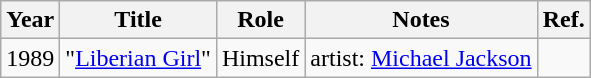<table class="wikitable sortable">
<tr>
<th>Year</th>
<th>Title</th>
<th>Role</th>
<th>Notes</th>
<th>Ref.</th>
</tr>
<tr>
<td>1989</td>
<td>"<a href='#'>Liberian Girl</a>"</td>
<td>Himself</td>
<td>artist: <a href='#'>Michael Jackson</a></td>
<td></td>
</tr>
</table>
